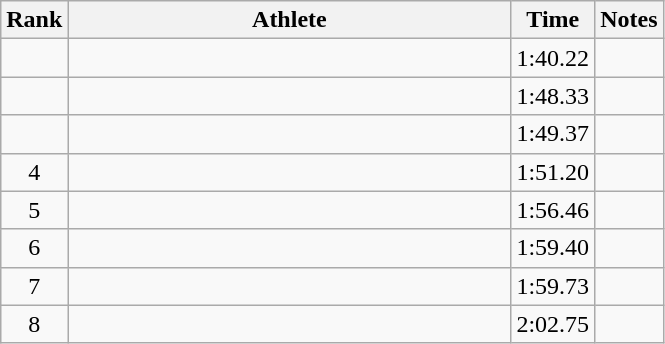<table class="wikitable" style="text-align:center">
<tr>
<th>Rank</th>
<th Style="width:18em">Athlete</th>
<th>Time</th>
<th>Notes</th>
</tr>
<tr>
<td></td>
<td style="text-align:left"></td>
<td>1:40.22</td>
<td></td>
</tr>
<tr>
<td></td>
<td style="text-align:left"></td>
<td>1:48.33</td>
<td></td>
</tr>
<tr>
<td></td>
<td style="text-align:left"></td>
<td>1:49.37</td>
<td></td>
</tr>
<tr>
<td>4</td>
<td style="text-align:left"></td>
<td>1:51.20</td>
<td></td>
</tr>
<tr>
<td>5</td>
<td style="text-align:left"></td>
<td>1:56.46</td>
<td></td>
</tr>
<tr>
<td>6</td>
<td style="text-align:left"></td>
<td>1:59.40</td>
<td></td>
</tr>
<tr>
<td>7</td>
<td style="text-align:left"></td>
<td>1:59.73</td>
<td></td>
</tr>
<tr>
<td>8</td>
<td style="text-align:left"></td>
<td>2:02.75</td>
<td></td>
</tr>
</table>
